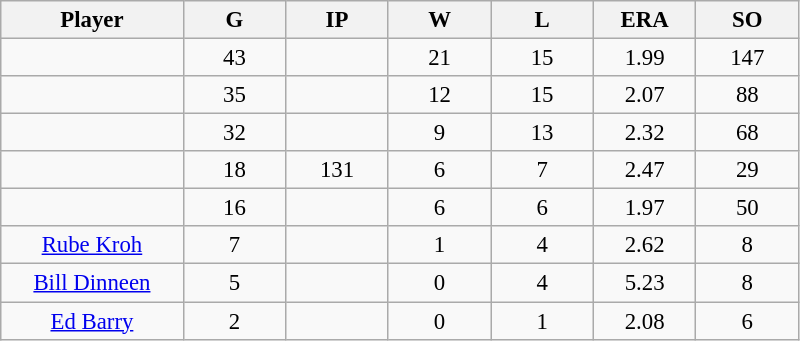<table class="wikitable sortable" style="text-align:center; font-size: 95%;">
<tr>
<th bgcolor="#DDDDFF" width="16%">Player</th>
<th bgcolor="#DDDDFF" width="9%">G</th>
<th bgcolor="#DDDDFF" width="9%">IP</th>
<th bgcolor="#DDDDFF" width="9%">W</th>
<th bgcolor="#DDDDFF" width="9%">L</th>
<th bgcolor="#DDDDFF" width="9%">ERA</th>
<th bgcolor="#DDDDFF" width="9%">SO</th>
</tr>
<tr>
<td></td>
<td>43</td>
<td></td>
<td>21</td>
<td>15</td>
<td>1.99</td>
<td>147</td>
</tr>
<tr>
<td></td>
<td>35</td>
<td></td>
<td>12</td>
<td>15</td>
<td>2.07</td>
<td>88</td>
</tr>
<tr>
<td></td>
<td>32</td>
<td></td>
<td>9</td>
<td>13</td>
<td>2.32</td>
<td>68</td>
</tr>
<tr>
<td></td>
<td>18</td>
<td>131</td>
<td>6</td>
<td>7</td>
<td>2.47</td>
<td>29</td>
</tr>
<tr>
<td></td>
<td>16</td>
<td></td>
<td>6</td>
<td>6</td>
<td>1.97</td>
<td>50</td>
</tr>
<tr>
<td><a href='#'>Rube Kroh</a></td>
<td>7</td>
<td></td>
<td>1</td>
<td>4</td>
<td>2.62</td>
<td>8</td>
</tr>
<tr>
<td><a href='#'>Bill Dinneen</a></td>
<td>5</td>
<td></td>
<td>0</td>
<td>4</td>
<td>5.23</td>
<td>8</td>
</tr>
<tr>
<td><a href='#'>Ed Barry</a></td>
<td>2</td>
<td></td>
<td>0</td>
<td>1</td>
<td>2.08</td>
<td>6</td>
</tr>
</table>
